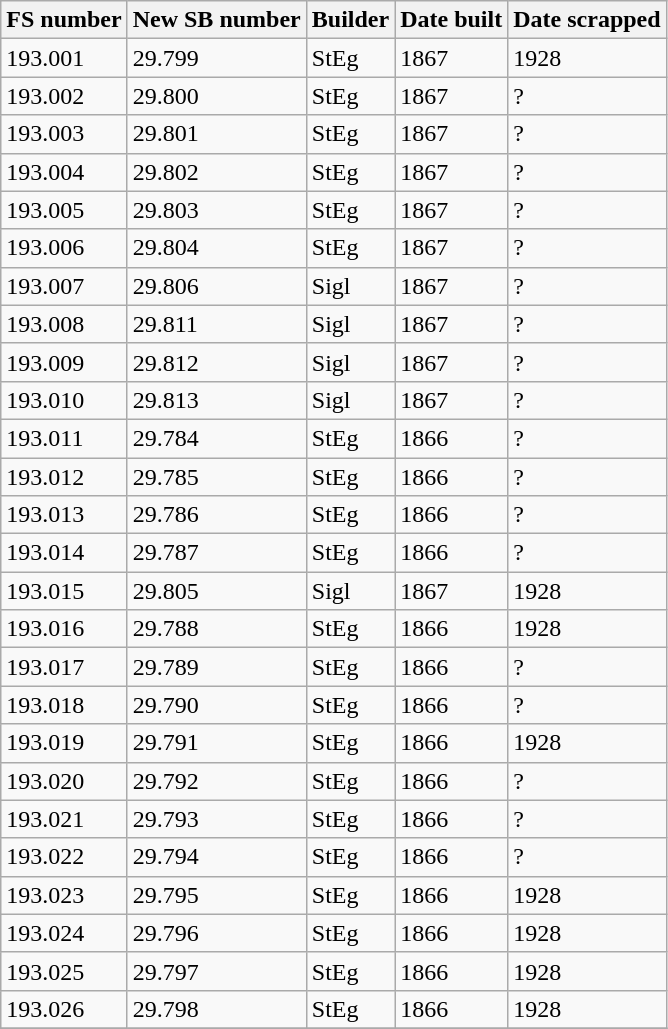<table class="wikitable sortable">
<tr>
<th>FS number</th>
<th>New SB number</th>
<th>Builder</th>
<th>Date built</th>
<th>Date scrapped</th>
</tr>
<tr>
<td>193.001</td>
<td>29.799</td>
<td>StEg</td>
<td>1867</td>
<td>1928</td>
</tr>
<tr>
<td>193.002</td>
<td>29.800</td>
<td>StEg</td>
<td>1867</td>
<td>?</td>
</tr>
<tr>
<td>193.003</td>
<td>29.801</td>
<td>StEg</td>
<td>1867</td>
<td>?</td>
</tr>
<tr>
<td>193.004</td>
<td>29.802</td>
<td>StEg</td>
<td>1867</td>
<td>?</td>
</tr>
<tr>
<td>193.005</td>
<td>29.803</td>
<td>StEg</td>
<td>1867</td>
<td>?</td>
</tr>
<tr>
<td>193.006</td>
<td>29.804</td>
<td>StEg</td>
<td>1867</td>
<td>?</td>
</tr>
<tr>
<td>193.007</td>
<td>29.806</td>
<td>Sigl</td>
<td>1867</td>
<td>?</td>
</tr>
<tr>
<td>193.008</td>
<td>29.811</td>
<td>Sigl</td>
<td>1867</td>
<td>?</td>
</tr>
<tr>
<td>193.009</td>
<td>29.812</td>
<td>Sigl</td>
<td>1867</td>
<td>?</td>
</tr>
<tr>
<td>193.010</td>
<td>29.813</td>
<td>Sigl</td>
<td>1867</td>
<td>?</td>
</tr>
<tr>
<td>193.011</td>
<td>29.784</td>
<td>StEg</td>
<td>1866</td>
<td>?</td>
</tr>
<tr>
<td>193.012</td>
<td>29.785</td>
<td>StEg</td>
<td>1866</td>
<td>?</td>
</tr>
<tr>
<td>193.013</td>
<td>29.786</td>
<td>StEg</td>
<td>1866</td>
<td>?</td>
</tr>
<tr>
<td>193.014</td>
<td>29.787</td>
<td>StEg</td>
<td>1866</td>
<td>?</td>
</tr>
<tr>
<td>193.015</td>
<td>29.805</td>
<td>Sigl</td>
<td>1867</td>
<td>1928</td>
</tr>
<tr>
<td>193.016</td>
<td>29.788</td>
<td>StEg</td>
<td>1866</td>
<td>1928</td>
</tr>
<tr>
<td>193.017</td>
<td>29.789</td>
<td>StEg</td>
<td>1866</td>
<td>?</td>
</tr>
<tr>
<td>193.018</td>
<td>29.790</td>
<td>StEg</td>
<td>1866</td>
<td>?</td>
</tr>
<tr>
<td>193.019</td>
<td>29.791</td>
<td>StEg</td>
<td>1866</td>
<td>1928</td>
</tr>
<tr>
<td>193.020</td>
<td>29.792</td>
<td>StEg</td>
<td>1866</td>
<td>?</td>
</tr>
<tr>
<td>193.021</td>
<td>29.793</td>
<td>StEg</td>
<td>1866</td>
<td>?</td>
</tr>
<tr>
<td>193.022</td>
<td>29.794</td>
<td>StEg</td>
<td>1866</td>
<td>?</td>
</tr>
<tr>
<td>193.023</td>
<td>29.795</td>
<td>StEg</td>
<td>1866</td>
<td>1928</td>
</tr>
<tr>
<td>193.024</td>
<td>29.796</td>
<td>StEg</td>
<td>1866</td>
<td>1928</td>
</tr>
<tr>
<td>193.025</td>
<td>29.797</td>
<td>StEg</td>
<td>1866</td>
<td>1928</td>
</tr>
<tr>
<td>193.026</td>
<td>29.798</td>
<td>StEg</td>
<td>1866</td>
<td>1928</td>
</tr>
<tr>
</tr>
</table>
